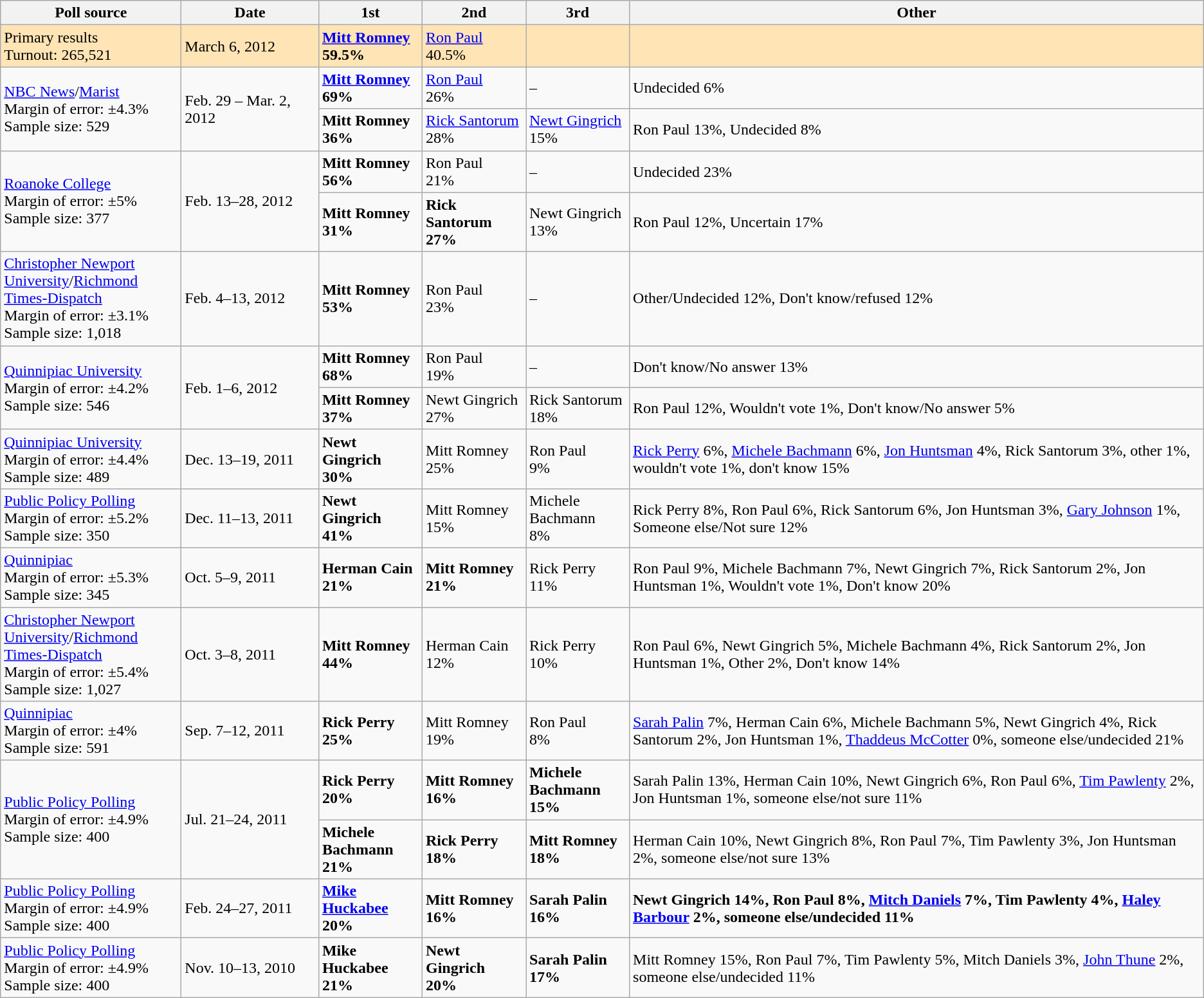<table class="wikitable">
<tr>
<th style="width:180px;">Poll source</th>
<th style="width:135px;">Date</th>
<th style="width:100px;">1st</th>
<th style="width:100px;">2nd</th>
<th style="width:100px;">3rd</th>
<th>Other</th>
</tr>
<tr style="background:Moccasin;">
<td>Primary results<br>Turnout: 265,521</td>
<td>March 6, 2012</td>
<td><strong><a href='#'>Mitt Romney</a> 59.5% </strong></td>
<td><a href='#'>Ron Paul</a><br>40.5%</td>
<td></td>
<td></td>
</tr>
<tr>
<td rowspan=2><a href='#'>NBC News</a>/<a href='#'>Marist</a><br>Margin of error: ±4.3%
<br>Sample size: 529</td>
<td rowspan=2>Feb. 29 – Mar. 2, 2012</td>
<td><strong><a href='#'>Mitt Romney</a><br> 69%</strong></td>
<td><a href='#'>Ron Paul</a><br> 26%</td>
<td>–</td>
<td>Undecided 6%</td>
</tr>
<tr>
<td><strong>Mitt Romney<br> 36%</strong></td>
<td><a href='#'>Rick Santorum</a><br> 28%</td>
<td><a href='#'>Newt Gingrich</a> 15%</td>
<td>Ron Paul 13%, Undecided 8%</td>
</tr>
<tr>
<td rowspan=2><a href='#'>Roanoke College</a><br>Margin of error: ±5%
<br>Sample size: 377</td>
<td rowspan=2>Feb. 13–28, 2012</td>
<td><strong>Mitt Romney<br> 56%</strong></td>
<td>Ron Paul<br> 21%</td>
<td>–</td>
<td>Undecided 23%</td>
</tr>
<tr>
<td><strong>Mitt Romney<br> 31%</strong></td>
<td><strong>Rick Santorum<br> 27%</strong></td>
<td>Newt Gingrich 13%</td>
<td>Ron Paul 12%, Uncertain 17%</td>
</tr>
<tr>
<td><a href='#'>Christopher Newport University</a>/<a href='#'>Richmond Times-Dispatch</a><br>Margin of error: ±3.1%
<br>Sample size: 1,018</td>
<td>Feb. 4–13, 2012</td>
<td><strong>Mitt Romney<br> 53%</strong></td>
<td>Ron Paul<br> 23%</td>
<td>–</td>
<td>Other/Undecided 12%, Don't know/refused 12%</td>
</tr>
<tr>
<td rowspan=2><a href='#'>Quinnipiac University</a><br>Margin of error: ±4.2%
<br>Sample size: 546</td>
<td rowspan=2>Feb. 1–6, 2012</td>
<td><strong>Mitt Romney<br> 68%</strong></td>
<td>Ron Paul<br> 19%</td>
<td>–</td>
<td>Don't know/No answer 13%</td>
</tr>
<tr>
<td><strong>Mitt Romney<br> 37%</strong></td>
<td>Newt Gingrich<br> 27%</td>
<td>Rick Santorum 18%</td>
<td>Ron Paul 12%, Wouldn't vote 1%, Don't know/No answer 5%</td>
</tr>
<tr>
<td><a href='#'>Quinnipiac University</a><br>Margin of error: ±4.4%
<br>Sample size: 489</td>
<td>Dec. 13–19, 2011</td>
<td><strong>Newt Gingrich<br> 30%</strong></td>
<td>Mitt Romney<br> 25%</td>
<td>Ron Paul<br> 9%</td>
<td><a href='#'>Rick Perry</a> 6%, <a href='#'>Michele Bachmann</a> 6%, <a href='#'>Jon Huntsman</a> 4%, Rick Santorum 3%, other 1%, wouldn't vote 1%, don't know 15%</td>
</tr>
<tr>
<td><a href='#'>Public Policy Polling</a><br>Margin of error: ±5.2%
<br>Sample size: 350</td>
<td>Dec. 11–13, 2011</td>
<td><strong>Newt Gingrich<br> 41%</strong></td>
<td>Mitt Romney<br> 15%</td>
<td>Michele Bachmann<br> 8%</td>
<td>Rick Perry 8%, Ron Paul 6%, Rick Santorum 6%, Jon Huntsman 3%, <a href='#'>Gary Johnson</a> 1%, Someone else/Not sure 12%</td>
</tr>
<tr>
<td><a href='#'>Quinnipiac</a><br>Margin of error: ±5.3%
<br>Sample size: 345</td>
<td>Oct. 5–9, 2011</td>
<td><strong>Herman Cain<br> 21%</strong></td>
<td><strong>Mitt Romney<br> 21%</strong></td>
<td>Rick Perry<br> 11%</td>
<td>Ron Paul 9%, Michele Bachmann 7%, Newt Gingrich 7%, Rick Santorum 2%, Jon Huntsman 1%, Wouldn't vote 1%, Don't know 20%</td>
</tr>
<tr>
<td><a href='#'>Christopher Newport University</a>/<a href='#'>Richmond Times-Dispatch</a><br>Margin of error: ±5.4%
<br>Sample size: 1,027</td>
<td>Oct. 3–8, 2011</td>
<td><strong>Mitt Romney<br> 44%</strong></td>
<td>Herman Cain<br> 12%</td>
<td>Rick Perry<br> 10%</td>
<td>Ron Paul 6%, Newt Gingrich 5%, Michele Bachmann 4%, Rick Santorum 2%, Jon Huntsman 1%, Other 2%, Don't know 14%</td>
</tr>
<tr>
<td><a href='#'>Quinnipiac</a><br>Margin of error: ±4%
<br>Sample size: 591</td>
<td>Sep. 7–12, 2011</td>
<td><strong>Rick Perry<br> 25%</strong></td>
<td>Mitt Romney<br> 19%</td>
<td>Ron Paul<br> 8%</td>
<td><a href='#'>Sarah Palin</a> 7%, Herman Cain 6%, Michele Bachmann 5%, Newt Gingrich 4%, Rick Santorum 2%, Jon Huntsman 1%, <a href='#'>Thaddeus McCotter</a> 0%, someone else/undecided 21%</td>
</tr>
<tr>
<td rowspan=2><a href='#'>Public Policy Polling</a><br>Margin of error: ±4.9%
<br>Sample size: 400</td>
<td rowspan=2>Jul. 21–24, 2011</td>
<td><strong>Rick Perry<br> 20%</strong></td>
<td><strong>Mitt Romney<br> 16%</strong></td>
<td><strong>Michele Bachmann<br> 15%</strong></td>
<td>Sarah Palin 13%, Herman Cain 10%, Newt Gingrich 6%, Ron Paul 6%, <a href='#'>Tim Pawlenty</a> 2%, Jon Huntsman 1%, someone else/not sure 11%</td>
</tr>
<tr>
<td><strong>Michele Bachmann<br> 21%</strong></td>
<td><strong>Rick Perry<br> 18%</strong></td>
<td><strong>Mitt Romney<br> 18%</strong></td>
<td>Herman Cain 10%, Newt Gingrich 8%, Ron Paul 7%, Tim Pawlenty 3%, Jon Huntsman 2%, someone else/not sure 13%</td>
</tr>
<tr>
<td><a href='#'>Public Policy Polling</a><br>Margin of error: ±4.9%
<br>Sample size: 400</td>
<td>Feb. 24–27, 2011</td>
<td><strong><a href='#'>Mike Huckabee</a><br> 20%</strong></td>
<td><strong>Mitt Romney<br> 16%</strong></td>
<td><strong>Sarah Palin<br> 16%</strong></td>
<td><strong>Newt Gingrich 14%, Ron Paul 8%, <a href='#'>Mitch Daniels</a> 7%, Tim Pawlenty 4%, <a href='#'>Haley Barbour</a> 2%, someone else/undecided 11%</strong></td>
</tr>
<tr>
<td><a href='#'>Public Policy Polling</a><br>Margin of error: ±4.9%
<br>Sample size: 400</td>
<td>Nov. 10–13, 2010</td>
<td><strong>Mike Huckabee<br> 21%</strong></td>
<td><strong>Newt Gingrich<br> 20%</strong></td>
<td><strong>Sarah Palin<br> 17%</strong></td>
<td>Mitt Romney 15%, Ron Paul 7%, Tim Pawlenty 5%, Mitch Daniels 3%, <a href='#'>John Thune</a> 2%, someone else/undecided 11%</td>
</tr>
</table>
